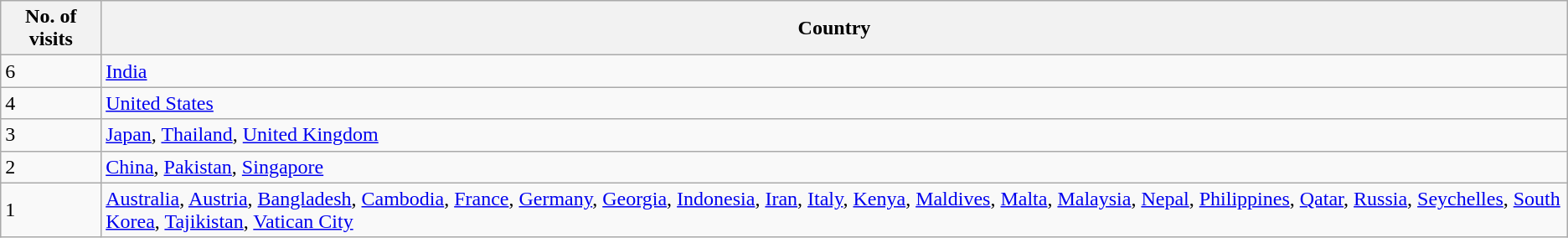<table class=wikitable>
<tr>
<th>No. of visits</th>
<th>Country</th>
</tr>
<tr>
<td>6</td>
<td><a href='#'>India</a></td>
</tr>
<tr>
<td>4</td>
<td><a href='#'>United States</a></td>
</tr>
<tr>
<td>3</td>
<td><a href='#'>Japan</a>, <a href='#'>Thailand</a>, <a href='#'>United Kingdom</a></td>
</tr>
<tr>
<td>2</td>
<td><a href='#'>China</a>, <a href='#'>Pakistan</a>, <a href='#'>Singapore</a></td>
</tr>
<tr>
<td>1</td>
<td><a href='#'>Australia</a>, <a href='#'>Austria</a>, <a href='#'>Bangladesh</a>, <a href='#'>Cambodia</a>, <a href='#'>France</a>, <a href='#'>Germany</a>, <a href='#'>Georgia</a>, <a href='#'>Indonesia</a>, <a href='#'>Iran</a>, <a href='#'>Italy</a>, <a href='#'>Kenya</a>, <a href='#'>Maldives</a>, <a href='#'>Malta</a>, <a href='#'>Malaysia</a>, <a href='#'>Nepal</a>, <a href='#'>Philippines</a>, <a href='#'>Qatar</a>, <a href='#'>Russia</a>, <a href='#'>Seychelles</a>, <a href='#'>South Korea</a>, <a href='#'>Tajikistan</a>, <a href='#'>Vatican City</a></td>
</tr>
</table>
